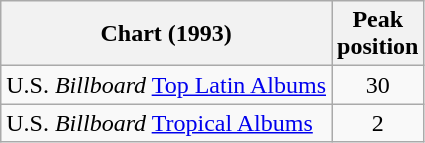<table class="wikitable sortable">
<tr>
<th align="left">Chart (1993)</th>
<th align="left">Peak<br>position</th>
</tr>
<tr>
<td align="left">U.S. <em>Billboard</em> <a href='#'>Top Latin Albums</a></td>
<td style="text-align:center;">30</td>
</tr>
<tr>
<td align="left">U.S. <em>Billboard</em> <a href='#'>Tropical Albums</a></td>
<td style="text-align:center;">2</td>
</tr>
</table>
